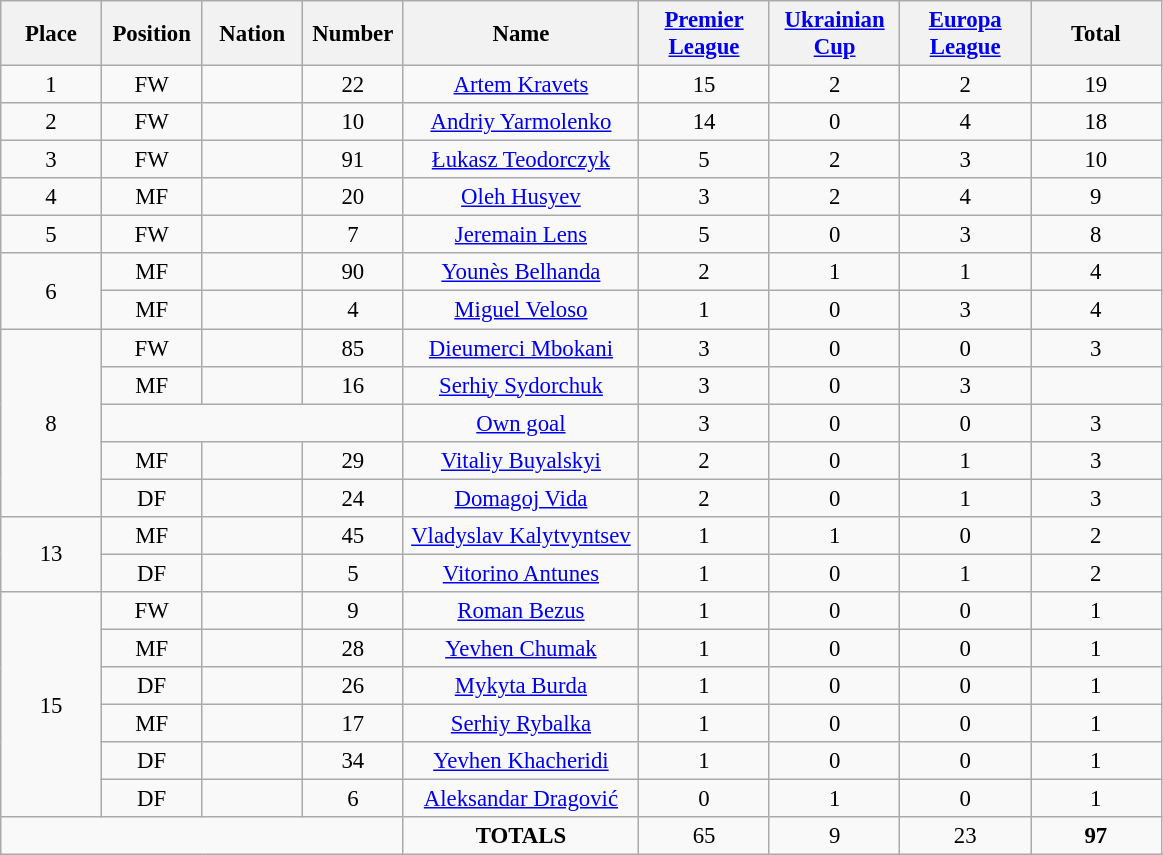<table class="wikitable" style="font-size: 95%; text-align: center;">
<tr>
<th width=60>Place</th>
<th width=60>Position</th>
<th width=60>Nation</th>
<th width=60>Number</th>
<th width=150>Name</th>
<th width=80><a href='#'>Premier League</a></th>
<th width=80><a href='#'>Ukrainian Cup</a></th>
<th width=80><a href='#'>Europa League</a></th>
<th width=80>Total</th>
</tr>
<tr>
<td>1</td>
<td>FW</td>
<td></td>
<td>22</td>
<td><a href='#'>Artem Kravets</a></td>
<td>15</td>
<td>2</td>
<td>2</td>
<td>19</td>
</tr>
<tr>
<td>2</td>
<td>FW</td>
<td></td>
<td>10</td>
<td><a href='#'>Andriy Yarmolenko</a></td>
<td>14</td>
<td>0</td>
<td>4</td>
<td>18</td>
</tr>
<tr>
<td>3</td>
<td>FW</td>
<td></td>
<td>91</td>
<td><a href='#'>Łukasz Teodorczyk</a></td>
<td>5</td>
<td>2</td>
<td>3</td>
<td>10</td>
</tr>
<tr>
<td>4</td>
<td>MF</td>
<td></td>
<td>20</td>
<td><a href='#'>Oleh Husyev</a></td>
<td>3</td>
<td>2</td>
<td>4</td>
<td>9</td>
</tr>
<tr>
<td>5</td>
<td>FW</td>
<td></td>
<td>7</td>
<td><a href='#'>Jeremain Lens</a></td>
<td>5</td>
<td>0</td>
<td>3</td>
<td>8</td>
</tr>
<tr>
<td rowspan="2">6</td>
<td>MF</td>
<td></td>
<td>90</td>
<td><a href='#'>Younès Belhanda</a></td>
<td>2</td>
<td>1</td>
<td>1</td>
<td>4</td>
</tr>
<tr>
<td>MF</td>
<td></td>
<td>4</td>
<td><a href='#'>Miguel Veloso</a></td>
<td>1</td>
<td>0</td>
<td>3</td>
<td>4</td>
</tr>
<tr>
<td rowspan="5">8</td>
<td>FW</td>
<td></td>
<td>85</td>
<td><a href='#'>Dieumerci Mbokani</a></td>
<td>3</td>
<td>0</td>
<td>0</td>
<td>3</td>
</tr>
<tr>
<td>MF</td>
<td></td>
<td>16</td>
<td><a href='#'>Serhiy Sydorchuk</a></td>
<td>3</td>
<td>0</td>
<td 0>3</td>
</tr>
<tr>
<td colspan="3"></td>
<td><a href='#'>Own goal</a></td>
<td>3</td>
<td>0</td>
<td>0</td>
<td>3</td>
</tr>
<tr>
<td>MF</td>
<td></td>
<td>29</td>
<td><a href='#'>Vitaliy Buyalskyi</a></td>
<td>2</td>
<td>0</td>
<td>1</td>
<td>3</td>
</tr>
<tr>
<td>DF</td>
<td></td>
<td>24</td>
<td><a href='#'>Domagoj Vida</a></td>
<td>2</td>
<td>0</td>
<td>1</td>
<td>3</td>
</tr>
<tr>
<td rowspan="2">13</td>
<td>MF</td>
<td></td>
<td>45</td>
<td><a href='#'>Vladyslav Kalytvyntsev</a></td>
<td>1</td>
<td>1</td>
<td>0</td>
<td>2</td>
</tr>
<tr>
<td>DF</td>
<td></td>
<td>5</td>
<td><a href='#'>Vitorino Antunes</a></td>
<td>1</td>
<td>0</td>
<td>1</td>
<td>2</td>
</tr>
<tr>
<td rowspan="6">15</td>
<td>FW</td>
<td></td>
<td>9</td>
<td><a href='#'>Roman Bezus</a></td>
<td>1</td>
<td>0</td>
<td>0</td>
<td>1</td>
</tr>
<tr>
<td>MF</td>
<td></td>
<td>28</td>
<td><a href='#'>Yevhen Chumak</a></td>
<td>1</td>
<td>0</td>
<td>0</td>
<td>1</td>
</tr>
<tr>
<td>DF</td>
<td></td>
<td>26</td>
<td><a href='#'>Mykyta Burda</a></td>
<td>1</td>
<td>0</td>
<td>0</td>
<td>1</td>
</tr>
<tr>
<td>MF</td>
<td></td>
<td>17</td>
<td><a href='#'>Serhiy Rybalka</a></td>
<td>1</td>
<td>0</td>
<td>0</td>
<td>1</td>
</tr>
<tr>
<td>DF</td>
<td></td>
<td>34</td>
<td><a href='#'>Yevhen Khacheridi</a></td>
<td>1</td>
<td>0</td>
<td>0</td>
<td>1</td>
</tr>
<tr>
<td>DF</td>
<td></td>
<td>6</td>
<td><a href='#'>Aleksandar Dragović</a></td>
<td>0</td>
<td>1</td>
<td>0</td>
<td>1</td>
</tr>
<tr>
<td colspan="4"></td>
<td><strong>TOTALS</strong></td>
<td>65</td>
<td>9</td>
<td>23</td>
<td><strong>97</strong></td>
</tr>
</table>
